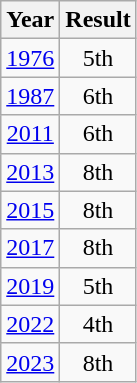<table class="wikitable" style="text-align:center">
<tr>
<th>Year</th>
<th>Result</th>
</tr>
<tr>
<td><a href='#'>1976</a></td>
<td>5th</td>
</tr>
<tr>
<td><a href='#'>1987</a></td>
<td>6th</td>
</tr>
<tr>
<td><a href='#'>2011</a></td>
<td>6th</td>
</tr>
<tr>
<td><a href='#'>2013</a></td>
<td>8th</td>
</tr>
<tr>
<td><a href='#'>2015</a></td>
<td>8th</td>
</tr>
<tr>
<td><a href='#'>2017</a></td>
<td>8th</td>
</tr>
<tr>
<td><a href='#'>2019</a></td>
<td>5th</td>
</tr>
<tr>
<td><a href='#'>2022</a></td>
<td>4th</td>
</tr>
<tr>
<td><a href='#'>2023</a></td>
<td>8th</td>
</tr>
</table>
